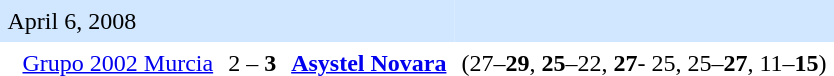<table style=border-collapse:collapse  cellspacing=0 cellpadding=5>
<tr bgcolor=#D0E7FF>
<td colspan="4">April 6, 2008</td>
<td></td>
</tr>
<tr>
<td></td>
<td align=right><a href='#'>Grupo 2002 Murcia</a>  </td>
<td>2 – <strong>3</strong></td>
<td> <strong><a href='#'>Asystel Novara</a></strong></td>
<td>(27–<strong>29</strong>, <strong>25</strong>–22, <strong>27</strong>- 25, 25–<strong>27</strong>, 11–<strong>15</strong>)</td>
</tr>
</table>
